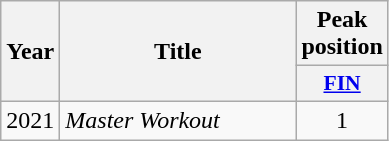<table class="wikitable">
<tr>
<th rowspan="2" style="text-align:center; width:10px;">Year</th>
<th rowspan="2" style="text-align:center; width:150px;">Title</th>
<th style="text-align:center; width:20px;">Peak position</th>
</tr>
<tr>
<th scope="col" style="width:3em;font-size:90%;"><a href='#'>FIN</a><br></th>
</tr>
<tr>
<td style="text-align:center;">2021</td>
<td><em>Master Workout</em></td>
<td style="text-align:center;">1<br></td>
</tr>
</table>
